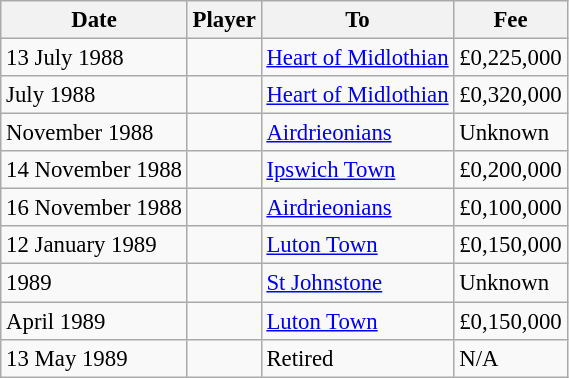<table class="wikitable sortable" style="font-size:95%">
<tr>
<th>Date</th>
<th>Player</th>
<th>To</th>
<th>Fee</th>
</tr>
<tr>
<td>13 July 1988</td>
<td> </td>
<td><a href='#'>Heart of Midlothian</a></td>
<td>£0,225,000</td>
</tr>
<tr>
<td> July 1988</td>
<td> </td>
<td><a href='#'>Heart of Midlothian</a></td>
<td>£0,320,000</td>
</tr>
<tr>
<td> November 1988</td>
<td> </td>
<td><a href='#'>Airdrieonians</a></td>
<td>Unknown</td>
</tr>
<tr>
<td>14 November 1988</td>
<td> </td>
<td><a href='#'>Ipswich Town</a></td>
<td>£0,200,000</td>
</tr>
<tr>
<td>16 November 1988</td>
<td> </td>
<td><a href='#'>Airdrieonians</a></td>
<td>£0,100,000</td>
</tr>
<tr>
<td>12 January 1989</td>
<td> </td>
<td><a href='#'>Luton Town</a></td>
<td>£0,150,000</td>
</tr>
<tr>
<td>  1989</td>
<td> </td>
<td><a href='#'>St Johnstone</a></td>
<td>Unknown</td>
</tr>
<tr>
<td> April 1989</td>
<td> </td>
<td><a href='#'>Luton Town</a></td>
<td>£0,150,000</td>
</tr>
<tr>
<td>13 May 1989</td>
<td> </td>
<td>Retired</td>
<td>N/A</td>
</tr>
</table>
